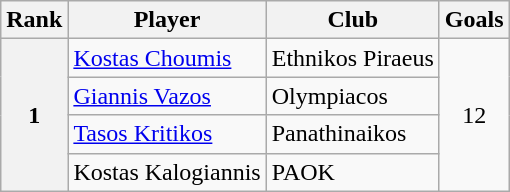<table class="wikitable" style="text-align:center">
<tr>
<th>Rank</th>
<th>Player</th>
<th>Club</th>
<th>Goals</th>
</tr>
<tr>
<th rowspan=4>1</th>
<td align="left"> <a href='#'>Kostas Choumis</a></td>
<td align="left">Ethnikos Piraeus</td>
<td rowspan=4>12</td>
</tr>
<tr>
<td align="left"> <a href='#'>Giannis Vazos</a></td>
<td align="left">Olympiacos</td>
</tr>
<tr>
<td align="left"> <a href='#'>Tasos Kritikos</a></td>
<td align="left">Panathinaikos</td>
</tr>
<tr>
<td align="left"> Kostas Kalogiannis</td>
<td align="left">PAOK</td>
</tr>
</table>
